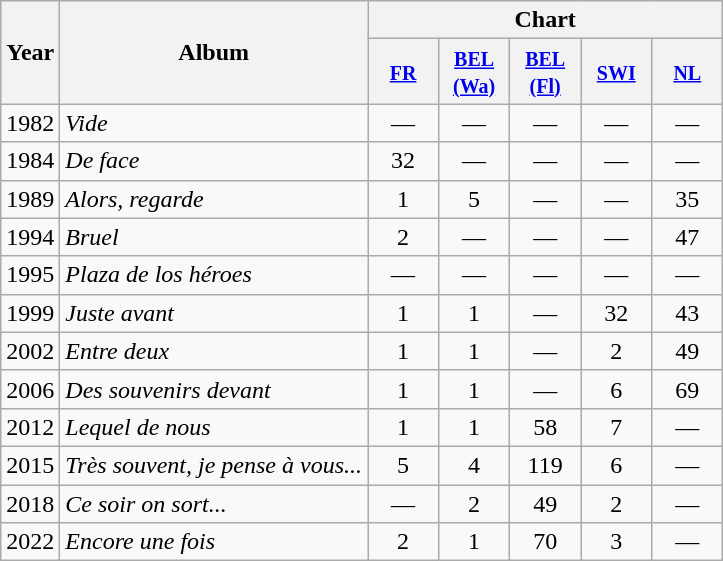<table class="wikitable">
<tr>
<th align="center" rowspan="2">Year</th>
<th align="center" rowspan="2">Album</th>
<th align="center" colspan="5">Chart</th>
</tr>
<tr>
<th width="40"><small><a href='#'>FR</a></small></th>
<th width="40"><small><a href='#'>BEL <br>(Wa)</a></small><br></th>
<th width="40"><small><a href='#'>BEL <br>(Fl)</a></small><br></th>
<th width="40"><small><a href='#'>SWI</a></small><br></th>
<th width="40"><small><a href='#'>NL</a></small></th>
</tr>
<tr>
<td align="center">1982</td>
<td><em>Vide</em></td>
<td align="center">—</td>
<td align="center">—</td>
<td align="center">—</td>
<td align="center">—</td>
<td align="center">—</td>
</tr>
<tr>
<td align="center">1984</td>
<td><em>De face</em></td>
<td align="center">32</td>
<td align="center">—</td>
<td align="center">—</td>
<td align="center">—</td>
<td align="center">—</td>
</tr>
<tr>
<td align="center">1989</td>
<td><em>Alors, regarde</em></td>
<td align="center">1</td>
<td align="center">5</td>
<td align="center">—</td>
<td align="center">—</td>
<td align="center">35</td>
</tr>
<tr>
<td align="center">1994</td>
<td><em>Bruel</em></td>
<td align="center">2</td>
<td align="center">—</td>
<td align="center">—</td>
<td align="center">—</td>
<td align="center">47</td>
</tr>
<tr>
<td align="center">1995</td>
<td><em>Plaza de los héroes</em></td>
<td align="center">—</td>
<td align="center">—</td>
<td align="center">—</td>
<td align="center">—</td>
<td align="center">—</td>
</tr>
<tr>
<td align="center">1999</td>
<td><em>Juste avant</em></td>
<td align="center">1</td>
<td align="center">1</td>
<td align="center">—</td>
<td align="center">32</td>
<td align="center">43</td>
</tr>
<tr>
<td align="center">2002</td>
<td><em>Entre deux</em></td>
<td align="center">1</td>
<td align="center">1</td>
<td align="center">—</td>
<td align="center">2</td>
<td align="center">49</td>
</tr>
<tr>
<td align="center">2006</td>
<td><em>Des souvenirs devant</em></td>
<td align="center">1</td>
<td align="center">1</td>
<td align="center">—</td>
<td align="center">6</td>
<td align="center">69</td>
</tr>
<tr>
<td align="center">2012</td>
<td><em>Lequel de nous</em></td>
<td align="center">1</td>
<td align="center">1</td>
<td align="center">58</td>
<td align="center">7</td>
<td align="center">—</td>
</tr>
<tr>
<td align="center">2015</td>
<td><em>Très souvent, je pense à vous...</em></td>
<td align="center">5</td>
<td align="center">4</td>
<td align="center">119</td>
<td align="center">6</td>
<td align="center">—</td>
</tr>
<tr>
<td align="center">2018</td>
<td><em>Ce soir on sort...</em></td>
<td align="center">—</td>
<td align="center">2</td>
<td align="center">49</td>
<td align="center">2</td>
<td align="center">—</td>
</tr>
<tr>
<td align="center">2022</td>
<td><em>Encore une fois</em></td>
<td align="center">2</td>
<td align="center">1</td>
<td align="center">70</td>
<td align="center">3</td>
<td align="center">—</td>
</tr>
</table>
